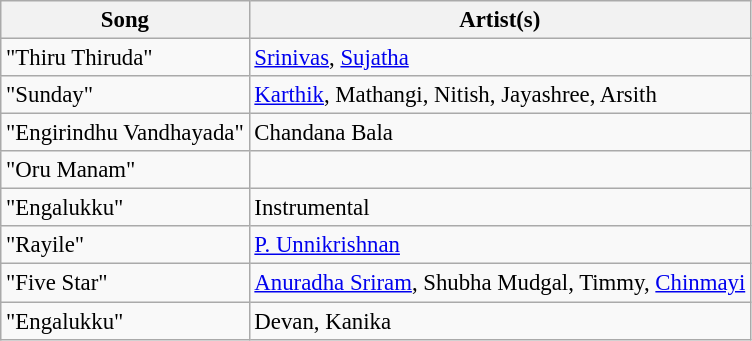<table class="wikitable" style="font-size:95%;">
<tr>
<th>Song</th>
<th>Artist(s)</th>
</tr>
<tr>
<td>"Thiru Thiruda"</td>
<td><a href='#'>Srinivas</a>, <a href='#'>Sujatha</a></td>
</tr>
<tr>
<td>"Sunday"</td>
<td><a href='#'>Karthik</a>, Mathangi, Nitish, Jayashree, Arsith</td>
</tr>
<tr>
<td>"Engirindhu Vandhayada"</td>
<td>Chandana Bala</td>
</tr>
<tr>
<td>"Oru Manam"</td>
<td></td>
</tr>
<tr>
<td>"Engalukku"</td>
<td>Instrumental</td>
</tr>
<tr>
<td>"Rayile"</td>
<td><a href='#'>P. Unnikrishnan</a></td>
</tr>
<tr>
<td>"Five Star"</td>
<td><a href='#'>Anuradha Sriram</a>, Shubha Mudgal, Timmy, <a href='#'>Chinmayi</a></td>
</tr>
<tr>
<td>"Engalukku"</td>
<td>Devan, Kanika</td>
</tr>
</table>
